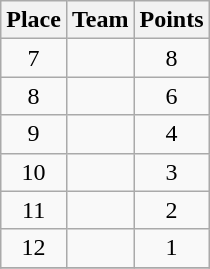<table class="wikitable" style="text-align:center; padding-bottom:0;">
<tr>
<th>Place</th>
<th style="text-align:left;">Team</th>
<th>Points</th>
</tr>
<tr>
<td>7</td>
<td align=left></td>
<td>8</td>
</tr>
<tr>
<td>8</td>
<td align=left></td>
<td>6</td>
</tr>
<tr>
<td>9</td>
<td align=left></td>
<td>4</td>
</tr>
<tr>
<td>10</td>
<td align=left></td>
<td>3</td>
</tr>
<tr>
<td>11</td>
<td align=left></td>
<td>2</td>
</tr>
<tr>
<td>12</td>
<td align=left></td>
<td>1</td>
</tr>
<tr>
</tr>
</table>
